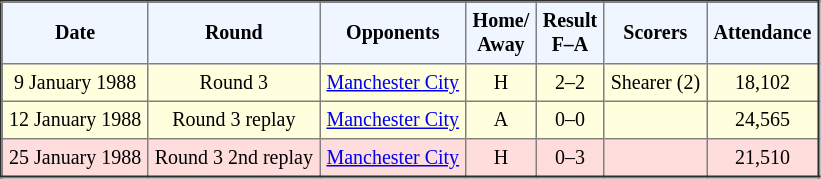<table border="2" cellpadding="4" style="border-collapse:collapse; text-align:center; font-size:smaller;">
<tr style="background:#f0f6ff;">
<th><strong>Date</strong></th>
<th><strong>Round</strong></th>
<th><strong>Opponents</strong></th>
<th><strong>Home/<br>Away</strong></th>
<th><strong>Result<br>F–A</strong></th>
<th><strong>Scorers</strong></th>
<th><strong>Attendance</strong></th>
</tr>
<tr bgcolor="#ffffdd">
<td>9 January 1988</td>
<td>Round 3</td>
<td><a href='#'>Manchester City</a></td>
<td>H</td>
<td>2–2</td>
<td>Shearer (2)</td>
<td>18,102</td>
</tr>
<tr bgcolor="#ffffdd">
<td>12 January 1988</td>
<td>Round 3 replay</td>
<td><a href='#'>Manchester City</a></td>
<td>A</td>
<td>0–0</td>
<td></td>
<td>24,565</td>
</tr>
<tr bgcolor="#ffdddd">
<td>25 January 1988</td>
<td>Round 3 2nd replay</td>
<td><a href='#'>Manchester City</a></td>
<td>H</td>
<td>0–3</td>
<td></td>
<td>21,510</td>
</tr>
</table>
